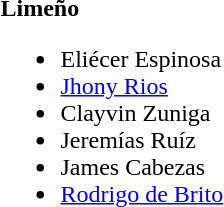<table>
<tr>
<td><strong>Limeño</strong><br><ul><li> Eliécer Espinosa  </li><li> <a href='#'>Jhony Rios</a></li><li> Clayvin Zuniga</li><li> Jeremías Ruíz </li><li> James Cabezas</li><li> <a href='#'>Rodrigo de Brito</a></li></ul></td>
</tr>
</table>
